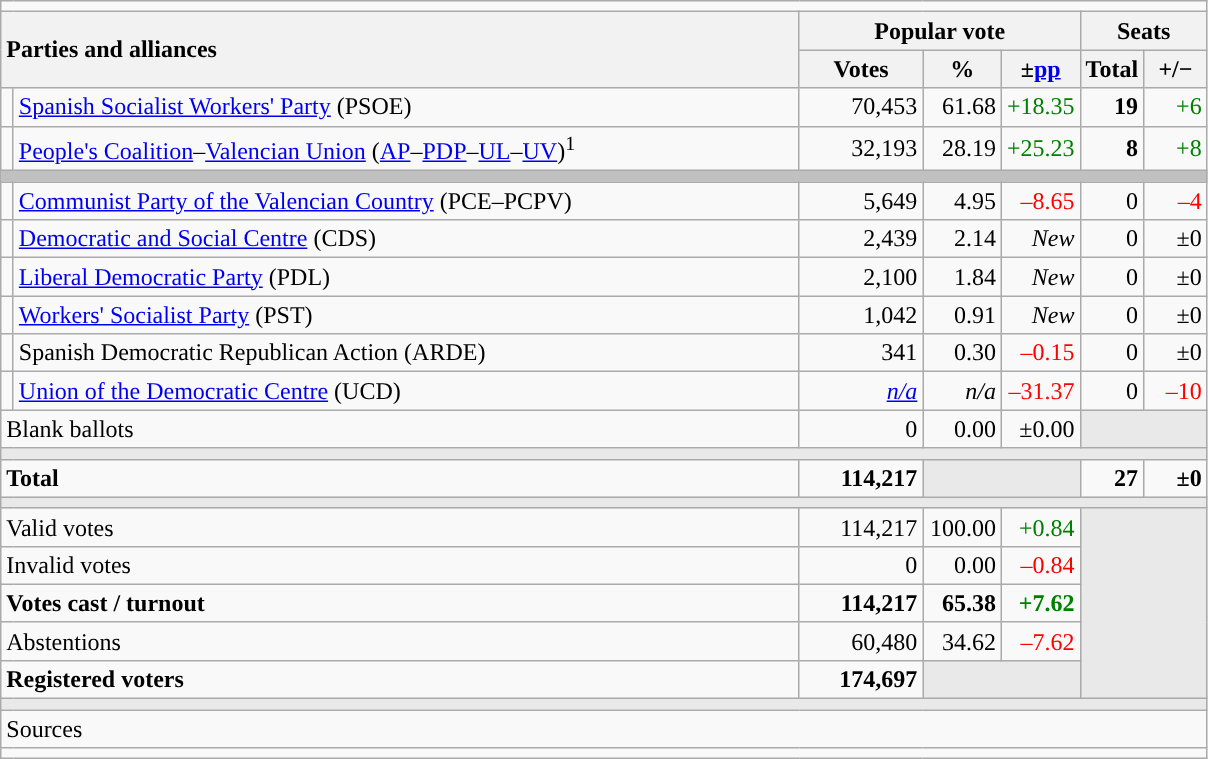<table class="wikitable" style="text-align:right;">
<tr>
<td colspan="7"></td>
</tr>
<tr>
<th style="text-align:left;" rowspan="2" colspan="2" width="525">Parties and alliances</th>
<th colspan="3">Popular vote</th>
<th colspan="2">Seats</th>
</tr>
<tr>
<th width="75">Votes</th>
<th width="45">%</th>
<th width="45">±<a href='#'>pp</a></th>
<th width="35">Total</th>
<th width="35">+/−</th>
</tr>
<tr>
<td width="1" style="color:inherit;background:"></td>
<td align="left"><a href='#'>Spanish Socialist Workers' Party</a> (PSOE)</td>
<td>70,453</td>
<td>61.68</td>
<td style="color:green;">+18.35</td>
<td><strong>19</strong></td>
<td style="color:green;">+6</td>
</tr>
<tr>
<td style="color:inherit;background:"></td>
<td align="left"><a href='#'>People's Coalition</a>–<a href='#'>Valencian Union</a> (<a href='#'>AP</a>–<a href='#'>PDP</a>–<a href='#'>UL</a>–<a href='#'>UV</a>)<sup>1</sup></td>
<td>32,193</td>
<td>28.19</td>
<td style="color:green;">+25.23</td>
<td><strong>8</strong></td>
<td style="color:green;">+8</td>
</tr>
<tr>
<td colspan="7" bgcolor="#C0C0C0"></td>
</tr>
<tr>
<td style="color:inherit;background:"></td>
<td align="left"><a href='#'>Communist Party of the Valencian Country</a> (PCE–PCPV)</td>
<td>5,649</td>
<td>4.95</td>
<td style="color:red;">–8.65</td>
<td>0</td>
<td style="color:red;">–4</td>
</tr>
<tr>
<td style="color:inherit;background:"></td>
<td align="left"><a href='#'>Democratic and Social Centre</a> (CDS)</td>
<td>2,439</td>
<td>2.14</td>
<td><em>New</em></td>
<td>0</td>
<td>±0</td>
</tr>
<tr>
<td style="color:inherit;background:"></td>
<td align="left"><a href='#'>Liberal Democratic Party</a> (PDL)</td>
<td>2,100</td>
<td>1.84</td>
<td><em>New</em></td>
<td>0</td>
<td>±0</td>
</tr>
<tr>
<td style="color:inherit;background:"></td>
<td align="left"><a href='#'>Workers' Socialist Party</a> (PST)</td>
<td>1,042</td>
<td>0.91</td>
<td><em>New</em></td>
<td>0</td>
<td>±0</td>
</tr>
<tr>
<td style="color:inherit;background:"></td>
<td align="left">Spanish Democratic Republican Action (ARDE)</td>
<td>341</td>
<td>0.30</td>
<td style="color:red;">–0.15</td>
<td>0</td>
<td>±0</td>
</tr>
<tr>
<td style="color:inherit;background:"></td>
<td align="left"><a href='#'>Union of the Democratic Centre</a> (UCD)</td>
<td><em><a href='#'>n/a</a></em></td>
<td><em>n/a</em></td>
<td style="color:red;">–31.37</td>
<td>0</td>
<td style="color:red;">–10</td>
</tr>
<tr>
<td align="left" colspan="2">Blank ballots</td>
<td>0</td>
<td>0.00</td>
<td>±0.00</td>
<td bgcolor="#E9E9E9" colspan="2"></td>
</tr>
<tr>
<td colspan="7" bgcolor="#E9E9E9"></td>
</tr>
<tr style="font-weight:bold;">
<td align="left" colspan="2">Total</td>
<td>114,217</td>
<td bgcolor="#E9E9E9" colspan="2"></td>
<td>27</td>
<td>±0</td>
</tr>
<tr>
<td colspan="7" bgcolor="#E9E9E9"></td>
</tr>
<tr>
<td align="left" colspan="2">Valid votes</td>
<td>114,217</td>
<td>100.00</td>
<td style="color:green;">+0.84</td>
<td bgcolor="#E9E9E9" colspan="2" rowspan="5"></td>
</tr>
<tr>
<td align="left" colspan="2">Invalid votes</td>
<td>0</td>
<td>0.00</td>
<td style="color:red;">–0.84</td>
</tr>
<tr style="font-weight:bold;">
<td align="left" colspan="2">Votes cast / turnout</td>
<td>114,217</td>
<td>65.38</td>
<td style="color:green;">+7.62</td>
</tr>
<tr>
<td align="left" colspan="2">Abstentions</td>
<td>60,480</td>
<td>34.62</td>
<td style="color:red;">–7.62</td>
</tr>
<tr style="font-weight:bold;">
<td align="left" colspan="2">Registered voters</td>
<td>174,697</td>
<td bgcolor="#E9E9E9" colspan="2"></td>
</tr>
<tr>
<td colspan="7" bgcolor="#E9E9E9"></td>
</tr>
<tr>
<td align="left" colspan="7">Sources</td>
</tr>
<tr>
<td colspan="7" style="text-align:left; max-width:790px;"></td>
</tr>
</table>
